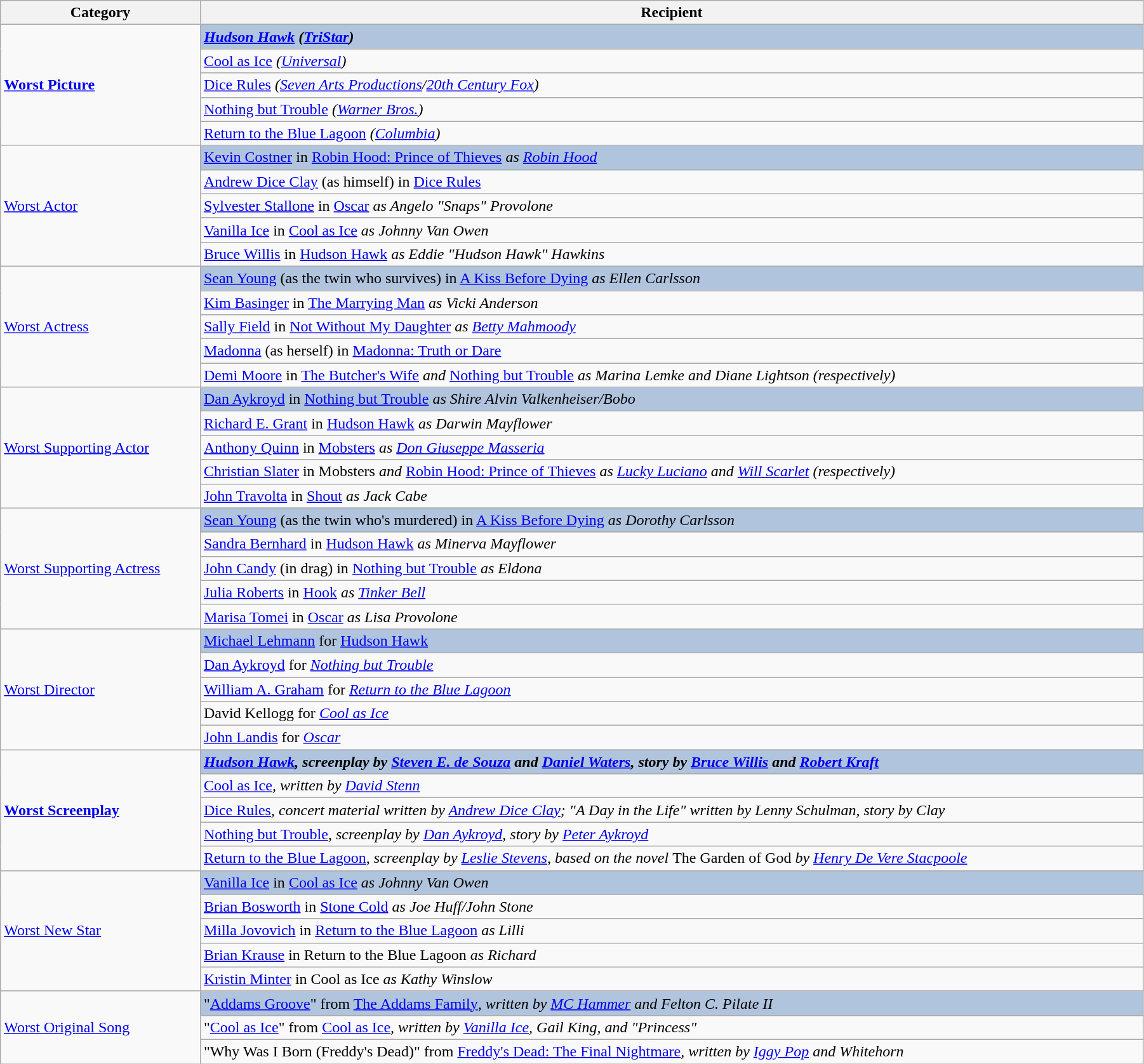<table class="wikitable" width="95%" align="centre">
<tr>
<th>Category</th>
<th>Recipient</th>
</tr>
<tr>
<td rowspan=5><strong><a href='#'>Worst Picture</a></strong></td>
<td style="background:#B0C4DE;"><strong><em><a href='#'>Hudson Hawk</a><em> (<a href='#'>TriStar</a>)<strong></td>
</tr>
<tr>
<td></em><a href='#'>Cool as Ice</a><em> (<a href='#'>Universal</a>)</td>
</tr>
<tr>
<td></em><a href='#'>Dice Rules</a><em> (<a href='#'>Seven Arts Productions</a>/<a href='#'>20th Century Fox</a>)</td>
</tr>
<tr>
<td></em><a href='#'>Nothing but Trouble</a><em> (<a href='#'>Warner Bros.</a>)</td>
</tr>
<tr>
<td></em><a href='#'>Return to the Blue Lagoon</a><em> (<a href='#'>Columbia</a>)</td>
</tr>
<tr>
<td rowspan=5></strong><a href='#'>Worst Actor</a><strong></td>
<td style="background:#B0C4DE;"></strong><a href='#'>Kevin Costner</a> in </em><a href='#'>Robin Hood: Prince of Thieves</a><em> as <a href='#'>Robin Hood</a><strong></td>
</tr>
<tr>
<td><a href='#'>Andrew Dice Clay</a> (as himself) in </em><a href='#'>Dice Rules</a><em></td>
</tr>
<tr>
<td><a href='#'>Sylvester Stallone</a> in </em><a href='#'>Oscar</a><em> as Angelo "Snaps" Provolone</td>
</tr>
<tr>
<td><a href='#'>Vanilla Ice</a> in </em><a href='#'>Cool as Ice</a><em> as Johnny Van Owen</td>
</tr>
<tr>
<td><a href='#'>Bruce Willis</a> in </em><a href='#'>Hudson Hawk</a><em> as Eddie "Hudson Hawk" Hawkins</td>
</tr>
<tr>
<td rowspan=5></strong><a href='#'>Worst Actress</a><strong></td>
<td style="background:#B0C4DE;"></strong><a href='#'>Sean Young</a> (as the twin who survives) in </em><a href='#'>A Kiss Before Dying</a><em> as Ellen Carlsson<strong></td>
</tr>
<tr>
<td><a href='#'>Kim Basinger</a> in </em><a href='#'>The Marrying Man</a><em> as Vicki Anderson</td>
</tr>
<tr>
<td><a href='#'>Sally Field</a> in </em><a href='#'>Not Without My Daughter</a><em> as <a href='#'>Betty Mahmoody</a></td>
</tr>
<tr>
<td><a href='#'>Madonna</a> (as herself) in </em><a href='#'>Madonna: Truth or Dare</a><em></td>
</tr>
<tr>
<td><a href='#'>Demi Moore</a> in </em><a href='#'>The Butcher's Wife</a><em> and </em><a href='#'>Nothing but Trouble</a><em> as Marina Lemke and Diane Lightson (respectively)</td>
</tr>
<tr>
<td rowspan=5></strong><a href='#'>Worst Supporting Actor</a><strong></td>
<td style="background:#B0C4DE;"></strong><a href='#'>Dan Aykroyd</a> in </em><a href='#'>Nothing but Trouble</a><em> as Shire Alvin Valkenheiser/Bobo<strong></td>
</tr>
<tr>
<td><a href='#'>Richard E. Grant</a> in </em><a href='#'>Hudson Hawk</a><em> as Darwin Mayflower</td>
</tr>
<tr>
<td><a href='#'>Anthony Quinn</a> in </em><a href='#'>Mobsters</a><em> as <a href='#'>Don Giuseppe Masseria</a></td>
</tr>
<tr>
<td><a href='#'>Christian Slater</a> in </em>Mobsters<em> and </em><a href='#'>Robin Hood: Prince of Thieves</a><em> as <a href='#'>Lucky Luciano</a> and <a href='#'>Will Scarlet</a> (respectively)</td>
</tr>
<tr>
<td><a href='#'>John Travolta</a> in </em><a href='#'>Shout</a><em> as Jack Cabe</td>
</tr>
<tr>
<td rowspan=5></strong><a href='#'>Worst Supporting Actress</a><strong></td>
<td style="background:#B0C4DE;"></strong><a href='#'>Sean Young</a> (as the twin who's murdered) in </em><a href='#'>A Kiss Before Dying</a><em> as Dorothy Carlsson<strong></td>
</tr>
<tr>
<td><a href='#'>Sandra Bernhard</a> in </em><a href='#'>Hudson Hawk</a><em> as Minerva Mayflower</td>
</tr>
<tr>
<td><a href='#'>John Candy</a> (in drag) in </em><a href='#'>Nothing but Trouble</a><em> as Eldona</td>
</tr>
<tr>
<td><a href='#'>Julia Roberts</a> in </em><a href='#'>Hook</a><em> as <a href='#'>Tinker Bell</a></td>
</tr>
<tr>
<td><a href='#'>Marisa Tomei</a> in </em><a href='#'>Oscar</a><em> as Lisa Provolone</td>
</tr>
<tr>
<td rowspan=5></strong><a href='#'>Worst Director</a><strong></td>
<td style="background:#B0C4DE;"></strong><a href='#'>Michael Lehmann</a> for </em><a href='#'>Hudson Hawk</a></em></strong></td>
</tr>
<tr>
<td><a href='#'>Dan Aykroyd</a> for <em><a href='#'>Nothing but Trouble</a></em></td>
</tr>
<tr>
<td><a href='#'>William A. Graham</a> for <em><a href='#'>Return to the Blue Lagoon</a></em></td>
</tr>
<tr>
<td>David Kellogg for <em><a href='#'>Cool as Ice</a></em></td>
</tr>
<tr>
<td><a href='#'>John Landis</a> for <em><a href='#'>Oscar</a></em></td>
</tr>
<tr>
<td rowspan=5><strong><a href='#'>Worst Screenplay</a></strong></td>
<td style="background:#B0C4DE;"><strong><em><a href='#'>Hudson Hawk</a><em>, screenplay by <a href='#'>Steven E. de Souza</a> and <a href='#'>Daniel Waters</a>, story by <a href='#'>Bruce Willis</a> and <a href='#'>Robert Kraft</a><strong></td>
</tr>
<tr>
<td></em><a href='#'>Cool as Ice</a><em>, written by <a href='#'>David Stenn</a></td>
</tr>
<tr>
<td></em><a href='#'>Dice Rules</a><em>, concert material written by <a href='#'>Andrew Dice Clay</a>; "A Day in the Life" written by Lenny Schulman, story by Clay</td>
</tr>
<tr>
<td></em><a href='#'>Nothing but Trouble</a><em>, screenplay by <a href='#'>Dan Aykroyd</a>, story by <a href='#'>Peter Aykroyd</a></td>
</tr>
<tr>
<td></em><a href='#'>Return to the Blue Lagoon</a><em>, screenplay by <a href='#'>Leslie Stevens</a>, based on the novel </em>The Garden of God<em> by <a href='#'>Henry De Vere Stacpoole</a></td>
</tr>
<tr>
<td rowspan=5></strong><a href='#'>Worst New Star</a><strong></td>
<td style="background:#B0C4DE;"></strong><a href='#'>Vanilla Ice</a> in </em><a href='#'>Cool as Ice</a><em> as Johnny Van Owen<strong></td>
</tr>
<tr>
<td><a href='#'>Brian Bosworth</a> in </em><a href='#'>Stone Cold</a><em> as Joe Huff/John Stone</td>
</tr>
<tr>
<td><a href='#'>Milla Jovovich</a> in </em><a href='#'>Return to the Blue Lagoon</a><em> as Lilli</td>
</tr>
<tr>
<td><a href='#'>Brian Krause</a> in </em>Return to the Blue Lagoon<em> as Richard</td>
</tr>
<tr>
<td><a href='#'>Kristin Minter</a> in </em>Cool as Ice<em> as Kathy Winslow</td>
</tr>
<tr>
<td rowspan=3></strong><a href='#'>Worst Original Song</a><strong></td>
<td style="background:#B0C4DE;"></strong>"<a href='#'>Addams Groove</a>" from </em><a href='#'>The Addams Family</a><em>, written by <a href='#'>MC Hammer</a> and Felton C. Pilate II<strong></td>
</tr>
<tr>
<td>"<a href='#'>Cool as Ice</a>" from </em><a href='#'>Cool as Ice</a><em>, written by <a href='#'>Vanilla Ice</a>, Gail King, and "Princess"</td>
</tr>
<tr>
<td>"Why Was I Born (Freddy's Dead)" from </em><a href='#'>Freddy's Dead: The Final Nightmare</a><em>, written by <a href='#'>Iggy Pop</a> and Whitehorn</td>
</tr>
</table>
